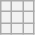<table class="wikitable">
<tr>
<th></th>
<th></th>
<th></th>
</tr>
<tr>
<th></th>
<th></th>
<th></th>
</tr>
<tr>
<th></th>
<th></th>
<th></th>
</tr>
</table>
